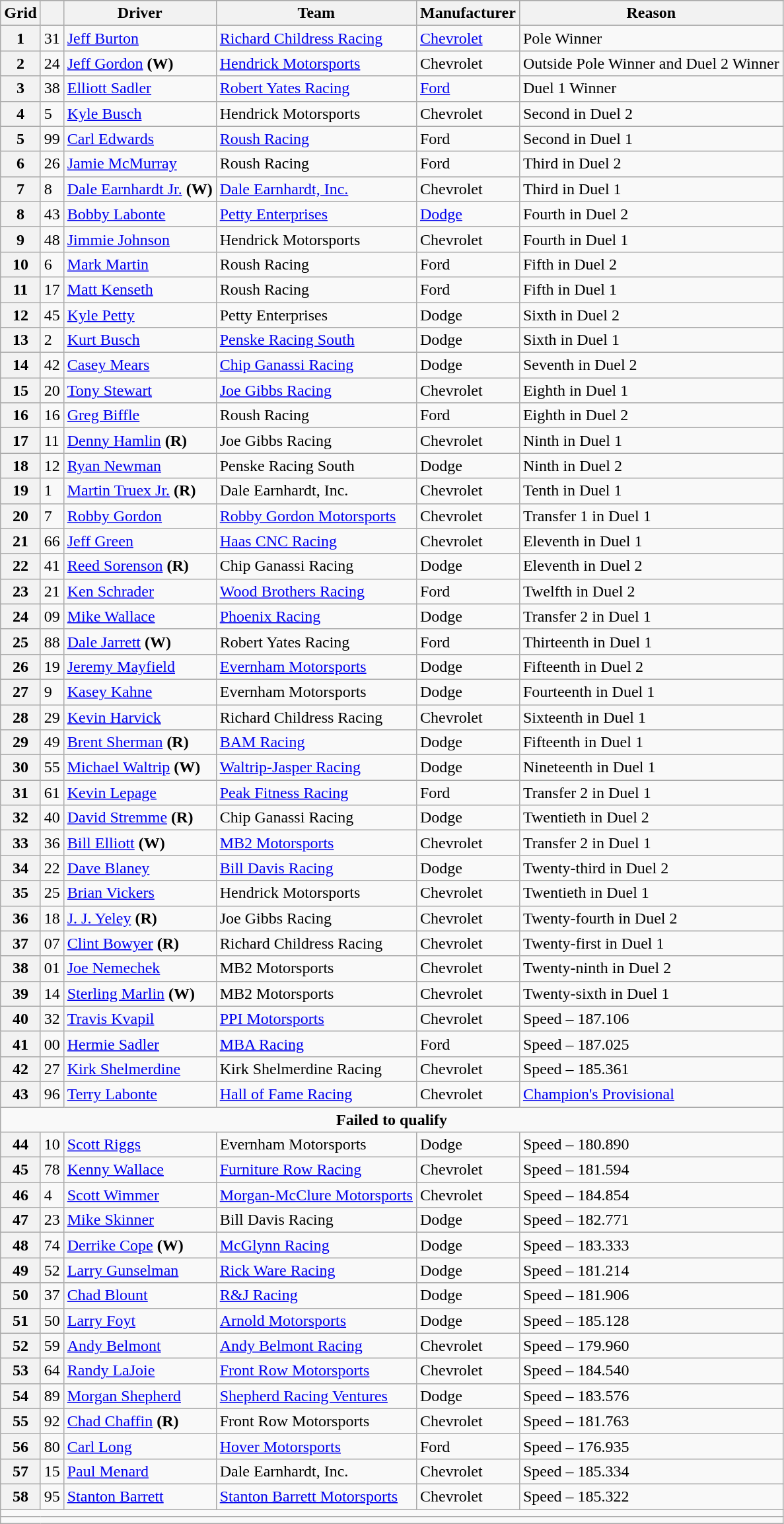<table class="wikitable">
<tr>
</tr>
<tr>
<th scope="col">Grid</th>
<th scope="col"></th>
<th scope="col">Driver</th>
<th scope="col">Team</th>
<th scope="col">Manufacturer</th>
<th scope="col">Reason</th>
</tr>
<tr>
<th scope="row">1</th>
<td>31</td>
<td><a href='#'>Jeff Burton</a></td>
<td><a href='#'>Richard Childress Racing</a></td>
<td><a href='#'>Chevrolet</a></td>
<td>Pole Winner</td>
</tr>
<tr>
<th scope="row">2</th>
<td>24</td>
<td><a href='#'>Jeff Gordon</a> <strong>(W)</strong></td>
<td><a href='#'>Hendrick Motorsports</a></td>
<td>Chevrolet</td>
<td>Outside Pole Winner and Duel 2 Winner</td>
</tr>
<tr>
<th scope="row">3</th>
<td>38</td>
<td><a href='#'>Elliott Sadler</a></td>
<td><a href='#'>Robert Yates Racing</a></td>
<td><a href='#'>Ford</a></td>
<td>Duel 1 Winner</td>
</tr>
<tr>
<th scope="row">4</th>
<td>5</td>
<td><a href='#'>Kyle Busch</a></td>
<td>Hendrick Motorsports</td>
<td>Chevrolet</td>
<td>Second in Duel 2</td>
</tr>
<tr>
<th scope="row">5</th>
<td>99</td>
<td><a href='#'>Carl Edwards</a></td>
<td><a href='#'>Roush Racing</a></td>
<td>Ford</td>
<td>Second in Duel 1</td>
</tr>
<tr>
<th scope="row">6</th>
<td>26</td>
<td><a href='#'>Jamie McMurray</a></td>
<td>Roush Racing</td>
<td>Ford</td>
<td>Third in Duel 2</td>
</tr>
<tr>
<th scope="row">7</th>
<td>8</td>
<td><a href='#'>Dale Earnhardt Jr.</a> <strong>(W)</strong></td>
<td><a href='#'>Dale Earnhardt, Inc.</a></td>
<td>Chevrolet</td>
<td>Third in Duel 1</td>
</tr>
<tr>
<th scope="row">8</th>
<td>43</td>
<td><a href='#'>Bobby Labonte</a></td>
<td><a href='#'>Petty Enterprises</a></td>
<td><a href='#'>Dodge</a></td>
<td>Fourth in Duel 2</td>
</tr>
<tr>
<th scope="row">9</th>
<td>48</td>
<td><a href='#'>Jimmie Johnson</a></td>
<td>Hendrick Motorsports</td>
<td>Chevrolet</td>
<td>Fourth in Duel 1</td>
</tr>
<tr>
<th scope="row">10</th>
<td>6</td>
<td><a href='#'>Mark Martin</a></td>
<td>Roush Racing</td>
<td>Ford</td>
<td>Fifth in Duel 2</td>
</tr>
<tr>
<th scope="row">11</th>
<td>17</td>
<td><a href='#'>Matt Kenseth</a></td>
<td>Roush Racing</td>
<td>Ford</td>
<td>Fifth in Duel 1</td>
</tr>
<tr>
<th scope="row">12</th>
<td>45</td>
<td><a href='#'>Kyle Petty</a></td>
<td>Petty Enterprises</td>
<td>Dodge</td>
<td>Sixth in Duel 2</td>
</tr>
<tr>
<th scope="row">13</th>
<td>2</td>
<td><a href='#'>Kurt Busch</a></td>
<td><a href='#'>Penske Racing South</a></td>
<td>Dodge</td>
<td>Sixth in Duel 1</td>
</tr>
<tr>
<th scope="row">14</th>
<td>42</td>
<td><a href='#'>Casey Mears</a></td>
<td><a href='#'>Chip Ganassi Racing</a></td>
<td>Dodge</td>
<td>Seventh in Duel 2</td>
</tr>
<tr>
<th scope="row">15</th>
<td>20</td>
<td><a href='#'>Tony Stewart</a></td>
<td><a href='#'>Joe Gibbs Racing</a></td>
<td>Chevrolet</td>
<td>Eighth in Duel 1</td>
</tr>
<tr>
<th scope="row">16</th>
<td>16</td>
<td><a href='#'>Greg Biffle</a></td>
<td>Roush Racing</td>
<td>Ford</td>
<td>Eighth in Duel 2</td>
</tr>
<tr>
<th scope="row">17</th>
<td>11</td>
<td><a href='#'>Denny Hamlin</a> <strong>(R)</strong></td>
<td>Joe Gibbs Racing</td>
<td>Chevrolet</td>
<td>Ninth in Duel 1</td>
</tr>
<tr>
<th scope="row">18</th>
<td>12</td>
<td><a href='#'>Ryan Newman</a></td>
<td>Penske Racing South</td>
<td>Dodge</td>
<td>Ninth in Duel 2</td>
</tr>
<tr>
<th scope="row">19</th>
<td>1</td>
<td><a href='#'>Martin Truex Jr.</a> <strong>(R)</strong></td>
<td>Dale Earnhardt, Inc.</td>
<td>Chevrolet</td>
<td>Tenth in Duel 1</td>
</tr>
<tr>
<th scope="row">20</th>
<td>7</td>
<td><a href='#'>Robby Gordon</a></td>
<td><a href='#'>Robby Gordon Motorsports</a></td>
<td>Chevrolet</td>
<td>Transfer 1 in Duel 1</td>
</tr>
<tr>
<th scope="row">21</th>
<td>66</td>
<td><a href='#'>Jeff Green</a></td>
<td><a href='#'>Haas CNC Racing</a></td>
<td>Chevrolet</td>
<td>Eleventh in Duel 1</td>
</tr>
<tr>
<th scope="row">22</th>
<td>41</td>
<td><a href='#'>Reed Sorenson</a> <strong>(R)</strong></td>
<td>Chip Ganassi Racing</td>
<td>Dodge</td>
<td>Eleventh in Duel 2</td>
</tr>
<tr>
<th scope="row">23</th>
<td>21</td>
<td><a href='#'>Ken Schrader</a></td>
<td><a href='#'>Wood Brothers Racing</a></td>
<td>Ford</td>
<td>Twelfth in Duel 2</td>
</tr>
<tr>
<th scope="row">24</th>
<td>09</td>
<td><a href='#'>Mike Wallace</a></td>
<td><a href='#'>Phoenix Racing</a></td>
<td>Dodge</td>
<td>Transfer 2 in Duel 1</td>
</tr>
<tr>
<th scope="row">25</th>
<td>88</td>
<td><a href='#'>Dale Jarrett</a> <strong>(W)</strong></td>
<td>Robert Yates Racing</td>
<td>Ford</td>
<td>Thirteenth in Duel 1</td>
</tr>
<tr>
<th scope="row">26</th>
<td>19</td>
<td><a href='#'>Jeremy Mayfield</a></td>
<td><a href='#'>Evernham Motorsports</a></td>
<td>Dodge</td>
<td>Fifteenth in Duel 2</td>
</tr>
<tr>
<th scope="row">27</th>
<td>9</td>
<td><a href='#'>Kasey Kahne</a></td>
<td>Evernham Motorsports</td>
<td>Dodge</td>
<td>Fourteenth in Duel 1</td>
</tr>
<tr>
<th scope="row">28</th>
<td>29</td>
<td><a href='#'>Kevin Harvick</a></td>
<td>Richard Childress Racing</td>
<td>Chevrolet</td>
<td>Sixteenth in Duel 1</td>
</tr>
<tr>
<th scope="row">29</th>
<td>49</td>
<td><a href='#'>Brent Sherman</a> <strong>(R)</strong></td>
<td><a href='#'>BAM Racing</a></td>
<td>Dodge</td>
<td>Fifteenth in Duel 1</td>
</tr>
<tr>
<th scope="row">30</th>
<td>55</td>
<td><a href='#'>Michael Waltrip</a> <strong>(W)</strong></td>
<td><a href='#'>Waltrip-Jasper Racing</a></td>
<td>Dodge</td>
<td>Nineteenth in Duel 1</td>
</tr>
<tr>
<th scope="row">31</th>
<td>61</td>
<td><a href='#'>Kevin Lepage</a></td>
<td><a href='#'>Peak Fitness Racing</a></td>
<td>Ford</td>
<td>Transfer 2 in Duel 1</td>
</tr>
<tr>
<th scope="row">32</th>
<td>40</td>
<td><a href='#'>David Stremme</a> <strong>(R)</strong></td>
<td>Chip Ganassi Racing</td>
<td>Dodge</td>
<td>Twentieth in Duel 2</td>
</tr>
<tr>
<th scope="row">33</th>
<td>36</td>
<td><a href='#'>Bill Elliott</a> <strong>(W)</strong></td>
<td><a href='#'>MB2 Motorsports</a></td>
<td>Chevrolet</td>
<td>Transfer 2 in Duel 1</td>
</tr>
<tr>
<th scope="row">34</th>
<td>22</td>
<td><a href='#'>Dave Blaney</a></td>
<td><a href='#'>Bill Davis Racing</a></td>
<td>Dodge</td>
<td>Twenty-third in Duel 2</td>
</tr>
<tr>
<th scope="row">35</th>
<td>25</td>
<td><a href='#'>Brian Vickers</a></td>
<td>Hendrick Motorsports</td>
<td>Chevrolet</td>
<td>Twentieth in Duel 1</td>
</tr>
<tr>
<th scope="row">36</th>
<td>18</td>
<td><a href='#'>J. J. Yeley</a> <strong>(R)</strong></td>
<td>Joe Gibbs Racing</td>
<td>Chevrolet</td>
<td>Twenty-fourth in Duel 2</td>
</tr>
<tr>
<th scope="row">37</th>
<td>07</td>
<td><a href='#'>Clint Bowyer</a> <strong>(R)</strong></td>
<td>Richard Childress Racing</td>
<td>Chevrolet</td>
<td>Twenty-first in Duel 1</td>
</tr>
<tr>
<th scope="row">38</th>
<td>01</td>
<td><a href='#'>Joe Nemechek</a></td>
<td>MB2 Motorsports</td>
<td>Chevrolet</td>
<td>Twenty-ninth in Duel 2</td>
</tr>
<tr>
<th scope="row">39</th>
<td>14</td>
<td><a href='#'>Sterling Marlin</a> <strong>(W)</strong></td>
<td>MB2 Motorsports</td>
<td>Chevrolet</td>
<td>Twenty-sixth in Duel 1</td>
</tr>
<tr>
<th scope="row">40</th>
<td>32</td>
<td><a href='#'>Travis Kvapil</a></td>
<td><a href='#'>PPI Motorsports</a></td>
<td>Chevrolet</td>
<td>Speed – 187.106</td>
</tr>
<tr>
<th scope="row">41</th>
<td>00</td>
<td><a href='#'>Hermie Sadler</a></td>
<td><a href='#'>MBA Racing</a></td>
<td>Ford</td>
<td>Speed – 187.025</td>
</tr>
<tr>
<th scope="row">42</th>
<td>27</td>
<td><a href='#'>Kirk Shelmerdine</a></td>
<td>Kirk Shelmerdine Racing</td>
<td>Chevrolet</td>
<td>Speed – 185.361</td>
</tr>
<tr>
<th scope="row">43</th>
<td>96</td>
<td><a href='#'>Terry Labonte</a></td>
<td><a href='#'>Hall of Fame Racing</a></td>
<td>Chevrolet</td>
<td><a href='#'>Champion's Provisional</a></td>
</tr>
<tr>
<td colspan="8" style="text-align:center;"><strong>Failed to qualify</strong></td>
</tr>
<tr>
<th scope="row">44</th>
<td>10</td>
<td><a href='#'>Scott Riggs</a></td>
<td>Evernham Motorsports</td>
<td>Dodge</td>
<td>Speed – 180.890</td>
</tr>
<tr>
<th scope="row">45</th>
<td>78</td>
<td><a href='#'>Kenny Wallace</a></td>
<td><a href='#'>Furniture Row Racing</a></td>
<td>Chevrolet</td>
<td>Speed – 181.594</td>
</tr>
<tr>
<th scope="row">46</th>
<td>4</td>
<td><a href='#'>Scott Wimmer</a></td>
<td><a href='#'>Morgan-McClure Motorsports</a></td>
<td>Chevrolet</td>
<td>Speed – 184.854</td>
</tr>
<tr>
<th scope="row">47</th>
<td>23</td>
<td><a href='#'>Mike Skinner</a></td>
<td>Bill Davis Racing</td>
<td>Dodge</td>
<td>Speed – 182.771</td>
</tr>
<tr>
<th scope="row">48</th>
<td>74</td>
<td><a href='#'>Derrike Cope</a> <strong>(W)</strong></td>
<td><a href='#'>McGlynn Racing</a></td>
<td>Dodge</td>
<td>Speed – 183.333</td>
</tr>
<tr>
<th scope="row">49</th>
<td>52</td>
<td><a href='#'>Larry Gunselman</a></td>
<td><a href='#'>Rick Ware Racing</a></td>
<td>Dodge</td>
<td>Speed – 181.214</td>
</tr>
<tr>
<th scope="row">50</th>
<td>37</td>
<td><a href='#'>Chad Blount</a></td>
<td><a href='#'>R&J Racing</a></td>
<td>Dodge</td>
<td>Speed – 181.906</td>
</tr>
<tr>
<th scope="row">51</th>
<td>50</td>
<td><a href='#'>Larry Foyt</a></td>
<td><a href='#'>Arnold Motorsports</a></td>
<td>Dodge</td>
<td>Speed – 185.128</td>
</tr>
<tr>
<th scope="row">52</th>
<td>59</td>
<td><a href='#'>Andy Belmont</a></td>
<td><a href='#'>Andy Belmont Racing</a></td>
<td>Chevrolet</td>
<td>Speed – 179.960</td>
</tr>
<tr>
<th scope="row">53</th>
<td>64</td>
<td><a href='#'>Randy LaJoie</a></td>
<td><a href='#'>Front Row Motorsports</a></td>
<td>Chevrolet</td>
<td>Speed – 184.540</td>
</tr>
<tr>
<th scope="row">54</th>
<td>89</td>
<td><a href='#'>Morgan Shepherd</a></td>
<td><a href='#'>Shepherd Racing Ventures</a></td>
<td>Dodge</td>
<td>Speed – 183.576</td>
</tr>
<tr>
<th scope="row">55</th>
<td>92</td>
<td><a href='#'>Chad Chaffin</a> <strong>(R)</strong></td>
<td>Front Row Motorsports</td>
<td>Chevrolet</td>
<td>Speed – 181.763</td>
</tr>
<tr>
<th scope="row">56</th>
<td>80</td>
<td><a href='#'>Carl Long</a></td>
<td><a href='#'>Hover Motorsports</a></td>
<td>Ford</td>
<td>Speed – 176.935</td>
</tr>
<tr>
<th scope="row">57</th>
<td>15</td>
<td><a href='#'>Paul Menard</a></td>
<td>Dale Earnhardt, Inc.</td>
<td>Chevrolet</td>
<td>Speed – 185.334</td>
</tr>
<tr>
<th scope="row">58</th>
<td>95</td>
<td><a href='#'>Stanton Barrett</a></td>
<td><a href='#'>Stanton Barrett Motorsports</a></td>
<td>Chevrolet</td>
<td>Speed – 185.322</td>
</tr>
<tr>
<td colspan="8"></td>
</tr>
<tr class="sortbottom">
<td colspan="7"></td>
</tr>
</table>
